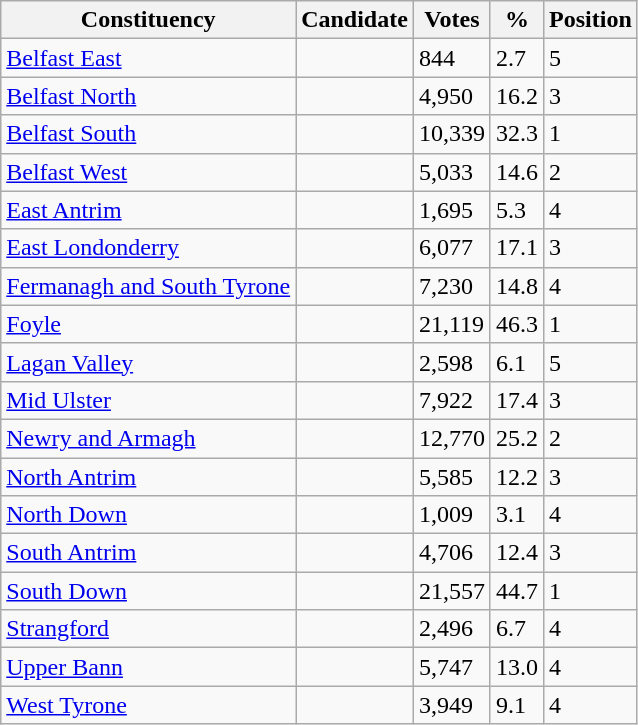<table class="wikitable sortable">
<tr>
<th>Constituency</th>
<th>Candidate</th>
<th>Votes</th>
<th>%</th>
<th>Position</th>
</tr>
<tr>
<td><a href='#'>Belfast East</a></td>
<td></td>
<td>844</td>
<td>2.7</td>
<td>5</td>
</tr>
<tr>
<td><a href='#'>Belfast North</a></td>
<td></td>
<td>4,950</td>
<td>16.2</td>
<td>3</td>
</tr>
<tr>
<td><a href='#'>Belfast South</a></td>
<td></td>
<td>10,339</td>
<td>32.3</td>
<td>1</td>
</tr>
<tr>
<td><a href='#'>Belfast West</a></td>
<td></td>
<td>5,033</td>
<td>14.6</td>
<td>2</td>
</tr>
<tr>
<td><a href='#'>East Antrim</a></td>
<td></td>
<td>1,695</td>
<td>5.3</td>
<td>4</td>
</tr>
<tr>
<td><a href='#'>East Londonderry</a></td>
<td></td>
<td>6,077</td>
<td>17.1</td>
<td>3</td>
</tr>
<tr>
<td><a href='#'>Fermanagh and South Tyrone</a></td>
<td></td>
<td>7,230</td>
<td>14.8</td>
<td>4</td>
</tr>
<tr>
<td><a href='#'>Foyle</a></td>
<td></td>
<td>21,119</td>
<td>46.3</td>
<td>1</td>
</tr>
<tr>
<td><a href='#'>Lagan Valley</a></td>
<td></td>
<td>2,598</td>
<td>6.1</td>
<td>5</td>
</tr>
<tr>
<td><a href='#'>Mid Ulster</a></td>
<td></td>
<td>7,922</td>
<td>17.4</td>
<td>3</td>
</tr>
<tr>
<td><a href='#'>Newry and Armagh</a></td>
<td></td>
<td>12,770</td>
<td>25.2</td>
<td>2</td>
</tr>
<tr>
<td><a href='#'>North Antrim</a></td>
<td></td>
<td>5,585</td>
<td>12.2</td>
<td>3</td>
</tr>
<tr>
<td><a href='#'>North Down</a></td>
<td></td>
<td>1,009</td>
<td>3.1</td>
<td>4</td>
</tr>
<tr>
<td><a href='#'>South Antrim</a></td>
<td></td>
<td>4,706</td>
<td>12.4</td>
<td>3</td>
</tr>
<tr>
<td><a href='#'>South Down</a></td>
<td></td>
<td>21,557</td>
<td>44.7</td>
<td>1</td>
</tr>
<tr>
<td><a href='#'>Strangford</a></td>
<td></td>
<td>2,496</td>
<td>6.7</td>
<td>4</td>
</tr>
<tr>
<td><a href='#'>Upper Bann</a></td>
<td></td>
<td>5,747</td>
<td>13.0</td>
<td>4</td>
</tr>
<tr>
<td><a href='#'>West Tyrone</a></td>
<td></td>
<td>3,949</td>
<td>9.1</td>
<td>4</td>
</tr>
</table>
